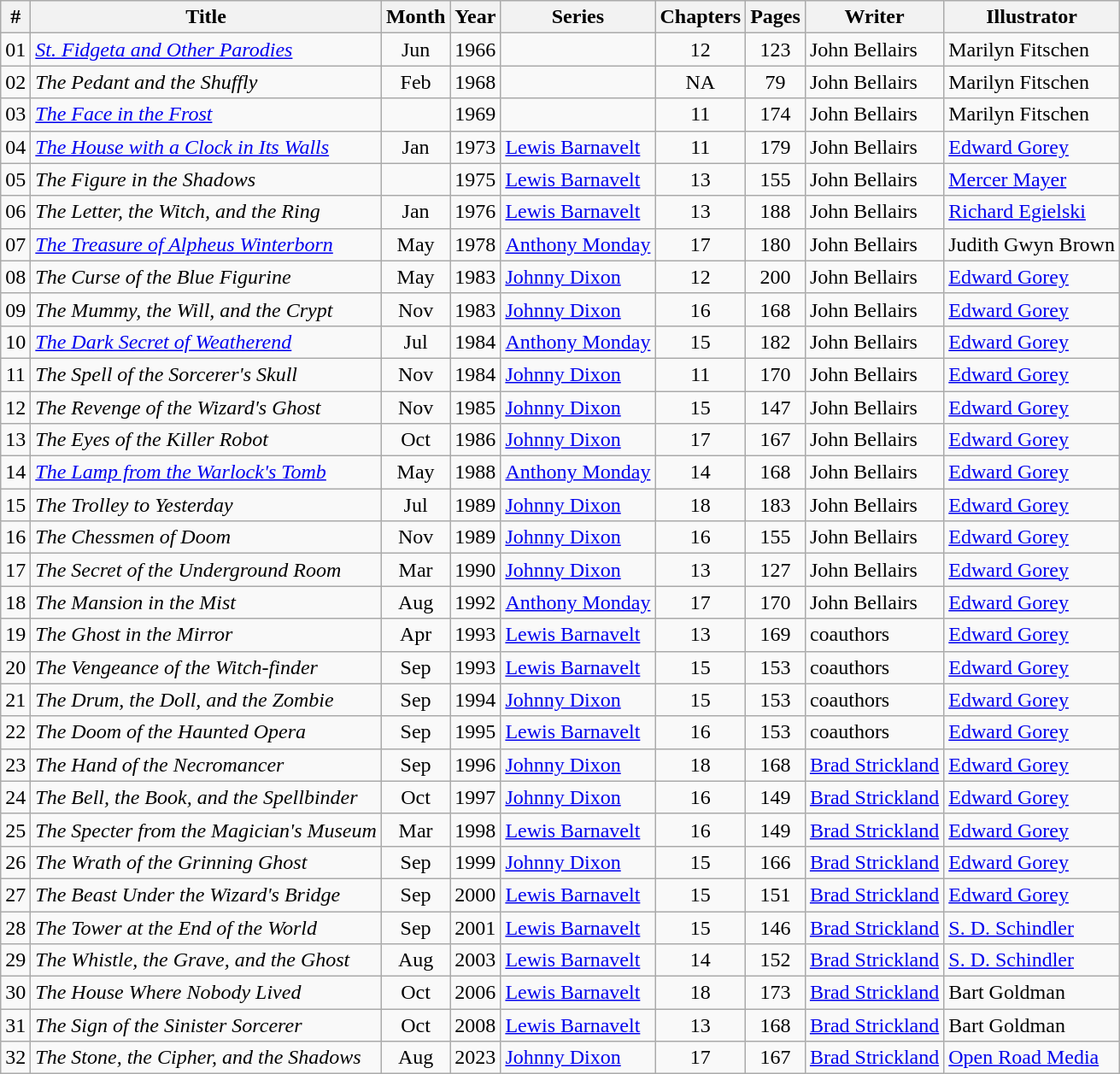<table class="wikitable sortable" style="white-space:nowrap">
<tr>
<th>#</th>
<th>Title</th>
<th>Month</th>
<th>Year</th>
<th>Series</th>
<th>Chapters</th>
<th>Pages</th>
<th>Writer</th>
<th>Illustrator</th>
</tr>
<tr>
<td style="text-align:center">01</td>
<td><em><a href='#'>St. Fidgeta and Other Parodies</a></em></td>
<td style="text-align:center">Jun</td>
<td style="text-align:center">1966</td>
<td></td>
<td style="text-align:center">12</td>
<td style="text-align:center">123</td>
<td>John Bellairs</td>
<td>Marilyn Fitschen</td>
</tr>
<tr>
<td style="text-align:center">02</td>
<td><em>The Pedant and the Shuffly</em></td>
<td style="text-align:center">Feb</td>
<td style="text-align:center">1968</td>
<td></td>
<td style="text-align:center">NA</td>
<td style="text-align:center">79</td>
<td>John Bellairs</td>
<td>Marilyn Fitschen</td>
</tr>
<tr>
<td style="text-align:center">03</td>
<td><em><a href='#'>The Face in the Frost</a></em></td>
<td style="text-align:center"></td>
<td style="text-align:center">1969</td>
<td></td>
<td style="text-align:center">11</td>
<td style="text-align:center">174</td>
<td>John Bellairs</td>
<td>Marilyn Fitschen</td>
</tr>
<tr>
<td style="text-align:center">04</td>
<td><em><a href='#'>The House with a Clock in Its Walls</a></em></td>
<td style="text-align:center">Jan</td>
<td style="text-align:center">1973</td>
<td><a href='#'>Lewis Barnavelt</a></td>
<td style="text-align:center">11</td>
<td style="text-align:center">179</td>
<td>John Bellairs</td>
<td><a href='#'>Edward Gorey</a></td>
</tr>
<tr>
<td style="text-align:center">05</td>
<td><em>The Figure in the Shadows</em></td>
<td style="text-align:center"></td>
<td style="text-align:center">1975</td>
<td><a href='#'>Lewis Barnavelt</a></td>
<td style="text-align:center">13</td>
<td style="text-align:center">155</td>
<td>John Bellairs</td>
<td><a href='#'>Mercer Mayer</a></td>
</tr>
<tr>
<td style="text-align:center">06</td>
<td><em>The Letter, the Witch, and the Ring</em></td>
<td style="text-align:center">Jan</td>
<td style="text-align:center">1976</td>
<td><a href='#'>Lewis Barnavelt</a></td>
<td style="text-align:center">13</td>
<td style="text-align:center">188</td>
<td>John Bellairs</td>
<td><a href='#'>Richard Egielski</a></td>
</tr>
<tr>
<td style="text-align:center">07</td>
<td><em><a href='#'>The Treasure of Alpheus Winterborn</a></em></td>
<td style="text-align:center">May</td>
<td style="text-align:center">1978</td>
<td><a href='#'>Anthony Monday</a></td>
<td style="text-align:center">17</td>
<td style="text-align:center">180</td>
<td>John Bellairs</td>
<td>Judith Gwyn Brown</td>
</tr>
<tr>
<td style="text-align:center">08</td>
<td><em>The Curse of the Blue Figurine</em></td>
<td style="text-align:center">May</td>
<td style="text-align:center">1983</td>
<td><a href='#'>Johnny Dixon</a></td>
<td style="text-align:center">12</td>
<td style="text-align:center">200</td>
<td>John Bellairs</td>
<td><a href='#'>Edward Gorey</a></td>
</tr>
<tr>
<td style="text-align:center">09</td>
<td><em>The Mummy, the Will, and the Crypt</em></td>
<td style="text-align:center">Nov</td>
<td style="text-align:center">1983</td>
<td><a href='#'>Johnny Dixon</a></td>
<td style="text-align:center">16</td>
<td style="text-align:center">168</td>
<td>John Bellairs</td>
<td><a href='#'>Edward Gorey</a></td>
</tr>
<tr>
<td style="text-align:center">10</td>
<td><em><a href='#'>The Dark Secret of Weatherend</a></em></td>
<td style="text-align:center">Jul</td>
<td style="text-align:center">1984</td>
<td><a href='#'>Anthony Monday</a></td>
<td style="text-align:center">15</td>
<td style="text-align:center">182</td>
<td>John Bellairs</td>
<td><a href='#'>Edward Gorey</a></td>
</tr>
<tr>
<td style="text-align:center">11</td>
<td><em>The Spell of the Sorcerer's Skull</em></td>
<td style="text-align:center">Nov</td>
<td style="text-align:center">1984</td>
<td><a href='#'>Johnny Dixon</a></td>
<td style="text-align:center">11</td>
<td style="text-align:center">170</td>
<td>John Bellairs</td>
<td><a href='#'>Edward Gorey</a></td>
</tr>
<tr>
<td style="text-align:center">12</td>
<td><em>The Revenge of the Wizard's Ghost</em></td>
<td style="text-align:center">Nov</td>
<td style="text-align:center">1985</td>
<td><a href='#'>Johnny Dixon</a></td>
<td style="text-align:center">15</td>
<td style="text-align:center">147</td>
<td>John Bellairs</td>
<td><a href='#'>Edward Gorey</a></td>
</tr>
<tr>
<td style="text-align:center">13</td>
<td><em>The Eyes of the Killer Robot</em></td>
<td style="text-align:center">Oct</td>
<td style="text-align:center">1986</td>
<td><a href='#'>Johnny Dixon</a></td>
<td style="text-align:center">17</td>
<td style="text-align:center">167</td>
<td>John Bellairs</td>
<td><a href='#'>Edward Gorey</a></td>
</tr>
<tr>
<td style="text-align:center">14</td>
<td><em><a href='#'>The Lamp from the Warlock's Tomb</a></em></td>
<td style="text-align:center">May</td>
<td style="text-align:center">1988</td>
<td><a href='#'>Anthony Monday</a></td>
<td style="text-align:center">14</td>
<td style="text-align:center">168</td>
<td>John Bellairs</td>
<td><a href='#'>Edward Gorey</a></td>
</tr>
<tr>
<td style="text-align:center">15</td>
<td><em>The Trolley to Yesterday</em></td>
<td style="text-align:center">Jul</td>
<td style="text-align:center">1989</td>
<td><a href='#'>Johnny Dixon</a></td>
<td style="text-align:center">18</td>
<td style="text-align:center">183</td>
<td>John Bellairs</td>
<td><a href='#'>Edward Gorey</a></td>
</tr>
<tr>
<td style="text-align:center">16</td>
<td><em>The Chessmen of Doom</em></td>
<td style="text-align:center">Nov</td>
<td style="text-align:center">1989</td>
<td><a href='#'>Johnny Dixon</a></td>
<td style="text-align:center">16</td>
<td style="text-align:center">155</td>
<td>John Bellairs</td>
<td><a href='#'>Edward Gorey</a></td>
</tr>
<tr>
<td style="text-align:center">17</td>
<td><em>The Secret of the Underground Room</em></td>
<td style="text-align:center">Mar</td>
<td style="text-align:center">1990</td>
<td><a href='#'>Johnny Dixon</a></td>
<td style="text-align:center">13</td>
<td style="text-align:center">127</td>
<td>John Bellairs</td>
<td><a href='#'>Edward Gorey</a></td>
</tr>
<tr>
<td style="text-align:center">18</td>
<td><em>The Mansion in the Mist</em></td>
<td style="text-align:center">Aug</td>
<td style="text-align:center">1992</td>
<td><a href='#'>Anthony Monday</a></td>
<td style="text-align:center">17</td>
<td style="text-align:center">170</td>
<td>John Bellairs</td>
<td><a href='#'>Edward Gorey</a></td>
</tr>
<tr>
<td style="text-align:center">19</td>
<td><em>The Ghost in the Mirror</em></td>
<td style="text-align:center">Apr</td>
<td style="text-align:center">1993</td>
<td><a href='#'>Lewis Barnavelt</a></td>
<td style="text-align:center">13</td>
<td style="text-align:center">169</td>
<td>coauthors</td>
<td><a href='#'>Edward Gorey</a></td>
</tr>
<tr>
<td style="text-align:center">20</td>
<td><em>The Vengeance of the Witch-finder</em></td>
<td style="text-align:center">Sep</td>
<td style="text-align:center">1993</td>
<td><a href='#'>Lewis Barnavelt</a></td>
<td style="text-align:center">15</td>
<td style="text-align:center">153</td>
<td>coauthors</td>
<td><a href='#'>Edward Gorey</a></td>
</tr>
<tr>
<td style="text-align:center">21</td>
<td><em>The Drum, the Doll, and the Zombie</em></td>
<td style="text-align:center">Sep</td>
<td style="text-align:center">1994</td>
<td><a href='#'>Johnny Dixon</a></td>
<td style="text-align:center">15</td>
<td style="text-align:center">153</td>
<td>coauthors</td>
<td><a href='#'>Edward Gorey</a></td>
</tr>
<tr>
<td style="text-align:center">22</td>
<td><em>The Doom of the Haunted Opera</em></td>
<td style="text-align:center">Sep</td>
<td style="text-align:center">1995</td>
<td><a href='#'>Lewis Barnavelt</a></td>
<td style="text-align:center">16</td>
<td style="text-align:center">153</td>
<td>coauthors</td>
<td><a href='#'>Edward Gorey</a></td>
</tr>
<tr>
<td style="text-align:center">23</td>
<td><em>The Hand of the Necromancer</em></td>
<td style="text-align:center">Sep</td>
<td style="text-align:center">1996</td>
<td><a href='#'>Johnny Dixon</a></td>
<td style="text-align:center">18</td>
<td style="text-align:center">168</td>
<td><a href='#'>Brad Strickland</a></td>
<td><a href='#'>Edward Gorey</a></td>
</tr>
<tr>
<td style="text-align:center">24</td>
<td><em>The Bell, the Book, and the Spellbinder</em></td>
<td style="text-align:center">Oct</td>
<td style="text-align:center">1997</td>
<td><a href='#'>Johnny Dixon</a></td>
<td style="text-align:center">16</td>
<td style="text-align:center">149</td>
<td><a href='#'>Brad Strickland</a></td>
<td><a href='#'>Edward Gorey</a></td>
</tr>
<tr>
<td style="text-align:center">25</td>
<td><em>The Specter from the Magician's Museum</em></td>
<td style="text-align:center">Mar</td>
<td style="text-align:center">1998</td>
<td><a href='#'>Lewis Barnavelt</a></td>
<td style="text-align:center">16</td>
<td style="text-align:center">149</td>
<td><a href='#'>Brad Strickland</a></td>
<td><a href='#'>Edward Gorey</a></td>
</tr>
<tr>
<td style="text-align:center">26</td>
<td><em>The Wrath of the Grinning Ghost</em></td>
<td style="text-align:center">Sep</td>
<td style="text-align:center">1999</td>
<td><a href='#'>Johnny Dixon</a></td>
<td style="text-align:center">15</td>
<td style="text-align:center">166</td>
<td><a href='#'>Brad Strickland</a></td>
<td><a href='#'>Edward Gorey</a></td>
</tr>
<tr>
<td style="text-align:center">27</td>
<td><em>The Beast Under the Wizard's Bridge</em></td>
<td style="text-align:center">Sep</td>
<td style="text-align:center">2000</td>
<td><a href='#'>Lewis Barnavelt</a></td>
<td style="text-align:center">15</td>
<td style="text-align:center">151</td>
<td><a href='#'>Brad Strickland</a></td>
<td><a href='#'>Edward Gorey</a></td>
</tr>
<tr>
<td style="text-align:center">28</td>
<td><em>The Tower at the End of the World</em></td>
<td style="text-align:center">Sep</td>
<td style="text-align:center">2001</td>
<td><a href='#'>Lewis Barnavelt</a></td>
<td style="text-align:center">15</td>
<td style="text-align:center">146</td>
<td><a href='#'>Brad Strickland</a></td>
<td><a href='#'>S. D. Schindler</a></td>
</tr>
<tr>
<td style="text-align:center">29</td>
<td><em>The Whistle, the Grave, and the Ghost</em></td>
<td style="text-align:center">Aug</td>
<td style="text-align:center">2003</td>
<td><a href='#'>Lewis Barnavelt</a></td>
<td style="text-align:center">14</td>
<td style="text-align:center">152</td>
<td><a href='#'>Brad Strickland</a></td>
<td><a href='#'>S. D. Schindler</a></td>
</tr>
<tr>
<td style="text-align:center">30</td>
<td><em>The House Where Nobody Lived</em></td>
<td style="text-align:center">Oct</td>
<td style="text-align:center">2006</td>
<td><a href='#'>Lewis Barnavelt</a></td>
<td style="text-align:center">18</td>
<td style="text-align:center">173</td>
<td><a href='#'>Brad Strickland</a></td>
<td>Bart Goldman</td>
</tr>
<tr>
<td style="text-align:center">31</td>
<td><em>The Sign of the Sinister Sorcerer</em></td>
<td style="text-align:center">Oct</td>
<td style="text-align:center">2008</td>
<td><a href='#'>Lewis Barnavelt</a></td>
<td style="text-align:center">13</td>
<td style="text-align:center">168</td>
<td><a href='#'>Brad Strickland</a></td>
<td>Bart Goldman</td>
</tr>
<tr>
<td style="text-align:center">32</td>
<td><em>The Stone, the Cipher, and the Shadows</em></td>
<td style="text-align:center">Aug</td>
<td style="text-align:center">2023</td>
<td><a href='#'>Johnny Dixon</a></td>
<td style="text-align:center">17</td>
<td style="text-align:center">167</td>
<td><a href='#'>Brad Strickland</a></td>
<td><a href='#'>Open Road Media</a></td>
</tr>
</table>
